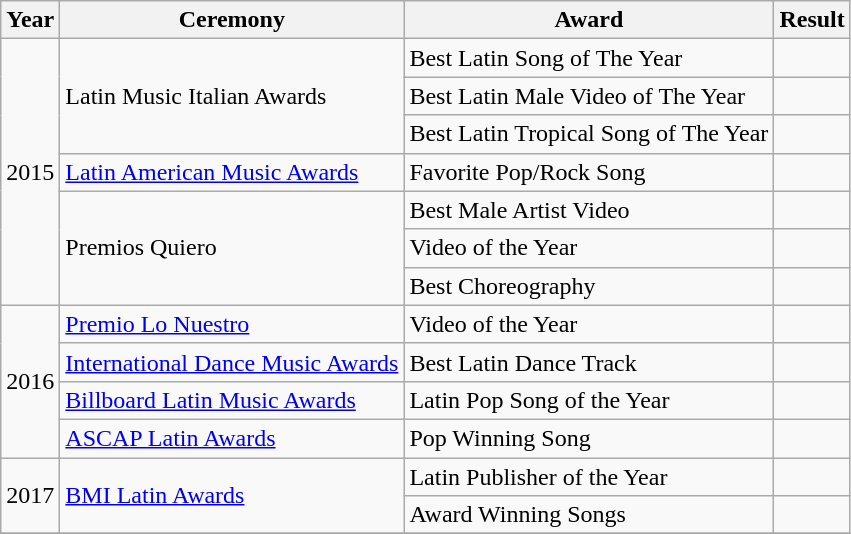<table class="wikitable">
<tr>
<th>Year</th>
<th>Ceremony</th>
<th>Award</th>
<th>Result</th>
</tr>
<tr>
<td rowspan=7>2015</td>
<td rowspan=3>Latin Music Italian Awards</td>
<td>Best Latin Song of The Year</td>
<td></td>
</tr>
<tr>
<td>Best Latin Male Video of The Year</td>
<td></td>
</tr>
<tr>
<td>Best Latin Tropical Song of The Year</td>
<td></td>
</tr>
<tr>
<td><a href='#'>Latin American Music Awards</a></td>
<td>Favorite Pop/Rock Song</td>
<td></td>
</tr>
<tr>
<td rowspan=3>Premios Quiero</td>
<td>Best Male Artist Video</td>
<td></td>
</tr>
<tr>
<td>Video of the Year</td>
<td></td>
</tr>
<tr>
<td>Best Choreography</td>
<td></td>
</tr>
<tr>
<td rowspan=4>2016</td>
<td><a href='#'>Premio Lo Nuestro</a></td>
<td>Video of the Year</td>
<td></td>
</tr>
<tr>
<td><a href='#'>International Dance Music Awards</a></td>
<td>Best Latin Dance Track</td>
<td></td>
</tr>
<tr>
<td><a href='#'>Billboard Latin Music Awards</a></td>
<td>Latin Pop Song of the Year</td>
<td></td>
</tr>
<tr>
<td><a href='#'>ASCAP Latin Awards</a></td>
<td>Pop Winning Song</td>
<td></td>
</tr>
<tr>
<td rowspan=2>2017</td>
<td rowspan="2"><a href='#'>BMI Latin Awards</a></td>
<td>Latin Publisher of the Year</td>
<td></td>
</tr>
<tr>
<td>Award Winning Songs</td>
<td></td>
</tr>
<tr>
</tr>
</table>
